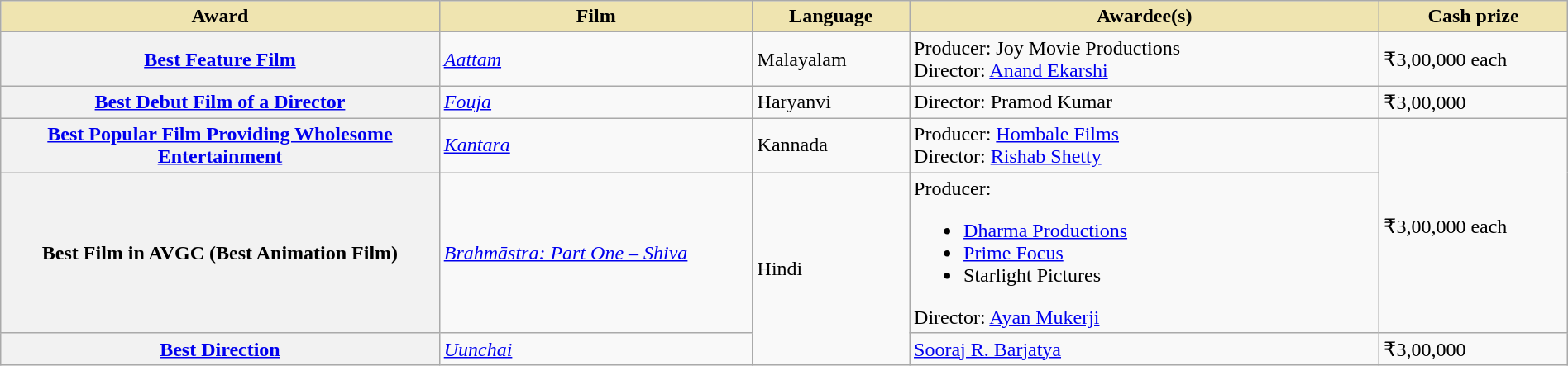<table class="wikitable plainrowheaders" style="width:100%;">
<tr>
<th style="background-color:#EFE4B0;width:28%;">Award</th>
<th style="background-color:#EFE4B0;width:20%;">Film</th>
<th style="background-color:#EFE4B0;width:10%;">Language</th>
<th style="background-color:#EFE4B0;width:30%;">Awardee(s)</th>
<th style="background-color:#EFE4B0;width:12%;">Cash prize</th>
</tr>
<tr>
<th scope="row"><a href='#'>Best Feature Film</a></th>
<td><em><a href='#'>Aattam</a></em></td>
<td>Malayalam</td>
<td>Producer: Joy Movie Productions<br>Director: <a href='#'>Anand Ekarshi</a></td>
<td>₹3,00,000 each</td>
</tr>
<tr>
<th scope="row"><a href='#'>Best Debut Film of a Director</a></th>
<td><em><a href='#'>Fouja</a></em></td>
<td>Haryanvi</td>
<td>Director: Pramod Kumar</td>
<td>₹3,00,000</td>
</tr>
<tr>
<th scope="row"><a href='#'>Best Popular Film Providing Wholesome Entertainment</a></th>
<td><em><a href='#'>Kantara</a></em></td>
<td>Kannada</td>
<td>Producer: <a href='#'>Hombale Films</a><br>Director: <a href='#'>Rishab Shetty</a></td>
<td rowspan="2">₹3,00,000 each</td>
</tr>
<tr>
<th scope="row">Best Film in AVGC (Best Animation Film)</th>
<td><em><a href='#'>Brahmāstra: Part One – Shiva</a></em></td>
<td rowspan="2">Hindi</td>
<td>Producer:<br><ul><li><a href='#'>Dharma Productions</a></li><li><a href='#'>Prime Focus</a></li><li>Starlight Pictures</li></ul>Director: <a href='#'>Ayan Mukerji</a></td>
</tr>
<tr>
<th scope="row"><a href='#'>Best Direction</a></th>
<td><em><a href='#'>Uunchai</a></em></td>
<td><a href='#'>Sooraj R. Barjatya</a></td>
<td>₹3,00,000</td>
</tr>
</table>
